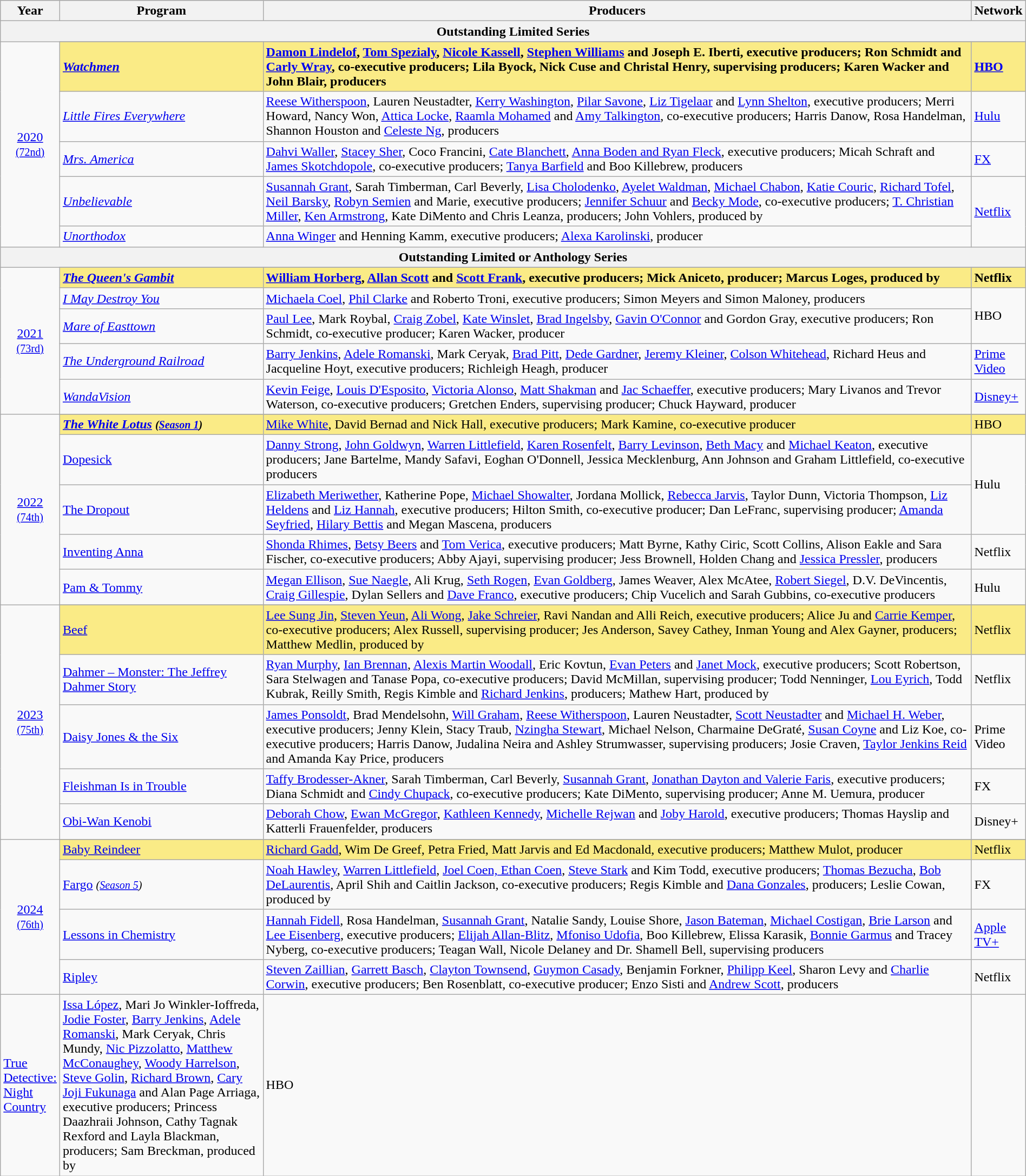<table class="wikitable" style="width:100%">
<tr bgcolor="#bebebe">
<th width="5%">Year</th>
<th width="20%">Program</th>
<th width="70%">Producers</th>
<th width="5%">Network</th>
</tr>
<tr>
<th colspan="4">Outstanding Limited Series</th>
</tr>
<tr>
<td rowspan=6 style="text-align:center"><a href='#'>2020</a><br><small><a href='#'>(72nd)</a></small><br></td>
</tr>
<tr style="background:#FAEB86">
<td><strong><em><a href='#'>Watchmen</a></em></strong></td>
<td><strong><a href='#'>Damon Lindelof</a>, <a href='#'>Tom Spezialy</a>, <a href='#'>Nicole Kassell</a>, <a href='#'>Stephen Williams</a> and Joseph E. Iberti, executive producers; Ron Schmidt and <a href='#'>Carly Wray</a>, co-executive producers; Lila Byock, Nick Cuse and Christal Henry, supervising producers; Karen Wacker and John Blair, producers</strong></td>
<td><strong><a href='#'>HBO</a></strong></td>
</tr>
<tr>
<td><em><a href='#'>Little Fires Everywhere</a></em></td>
<td><a href='#'>Reese Witherspoon</a>, Lauren Neustadter, <a href='#'>Kerry Washington</a>, <a href='#'>Pilar Savone</a>, <a href='#'>Liz Tigelaar</a> and <a href='#'>Lynn Shelton</a>, executive producers; Merri Howard, Nancy Won, <a href='#'>Attica Locke</a>, <a href='#'>Raamla Mohamed</a> and <a href='#'>Amy Talkington</a>, co-executive producers; Harris Danow, Rosa Handelman, Shannon Houston and <a href='#'>Celeste Ng</a>, producers</td>
<td><a href='#'>Hulu</a></td>
</tr>
<tr>
<td><em><a href='#'>Mrs. America</a></em></td>
<td><a href='#'>Dahvi Waller</a>, <a href='#'>Stacey Sher</a>, Coco Francini, <a href='#'>Cate Blanchett</a>, <a href='#'>Anna Boden and Ryan Fleck</a>, executive producers; Micah Schraft and <a href='#'>James Skotchdopole</a>, co-executive producers; <a href='#'>Tanya Barfield</a> and Boo Killebrew, producers</td>
<td><a href='#'>FX</a></td>
</tr>
<tr>
<td><em><a href='#'>Unbelievable</a></em></td>
<td><a href='#'>Susannah Grant</a>, Sarah Timberman, Carl Beverly, <a href='#'>Lisa Cholodenko</a>, <a href='#'>Ayelet Waldman</a>, <a href='#'>Michael Chabon</a>, <a href='#'>Katie Couric</a>, <a href='#'>Richard Tofel</a>, <a href='#'>Neil Barsky</a>, <a href='#'>Robyn Semien</a> and Marie, executive producers; <a href='#'>Jennifer Schuur</a> and <a href='#'>Becky Mode</a>, co-executive producers; <a href='#'>T. Christian Miller</a>, <a href='#'>Ken Armstrong</a>, Kate DiMento and Chris Leanza, producers; John Vohlers, produced by</td>
<td rowspan="2"><a href='#'>Netflix</a></td>
</tr>
<tr>
<td><em><a href='#'>Unorthodox</a></em></td>
<td><a href='#'>Anna Winger</a> and Henning Kamm, executive producers; <a href='#'>Alexa Karolinski</a>, producer</td>
</tr>
<tr>
<th colspan="4">Outstanding Limited or Anthology Series</th>
</tr>
<tr>
<td rowspan=6 style="text-align:center"><a href='#'>2021</a><br><small><a href='#'>(73rd)</a></small><br></td>
</tr>
<tr style="background:#FAEB86">
<td><strong><em><a href='#'>The Queen's Gambit</a></em></strong></td>
<td><strong><a href='#'>William Horberg</a>, <a href='#'>Allan Scott</a> and <a href='#'>Scott Frank</a>, executive producers; Mick Aniceto, producer; Marcus Loges, produced by</strong></td>
<td><strong>Netflix</strong></td>
</tr>
<tr>
<td><em><a href='#'>I May Destroy You</a></em></td>
<td><a href='#'>Michaela Coel</a>, <a href='#'>Phil Clarke</a> and Roberto Troni, executive producers; Simon Meyers and Simon Maloney, producers</td>
<td rowspan="2">HBO</td>
</tr>
<tr>
<td><em><a href='#'>Mare of Easttown</a></em></td>
<td><a href='#'>Paul Lee</a>, Mark Roybal, <a href='#'>Craig Zobel</a>, <a href='#'>Kate Winslet</a>, <a href='#'>Brad Ingelsby</a>, <a href='#'>Gavin O'Connor</a> and Gordon Gray, executive producers; Ron Schmidt, co-executive producer; Karen Wacker, producer</td>
</tr>
<tr>
<td><em><a href='#'>The Underground Railroad</a></em></td>
<td><a href='#'>Barry Jenkins</a>, <a href='#'>Adele Romanski</a>, Mark Ceryak, <a href='#'>Brad Pitt</a>, <a href='#'>Dede Gardner</a>, <a href='#'>Jeremy Kleiner</a>, <a href='#'>Colson Whitehead</a>, Richard Heus and Jacqueline Hoyt, executive producers; Richleigh Heagh, producer</td>
<td><a href='#'>Prime Video</a></td>
</tr>
<tr>
<td><em><a href='#'>WandaVision</a></em></td>
<td><a href='#'>Kevin Feige</a>, <a href='#'>Louis D'Esposito</a>, <a href='#'>Victoria Alonso</a>, <a href='#'>Matt Shakman</a> and <a href='#'>Jac Schaeffer</a>, executive producers; Mary Livanos and Trevor Waterson, co-executive producers; Gretchen Enders, supervising producer; Chuck Hayward, producer</td>
<td><a href='#'>Disney+</a></td>
</tr>
<tr>
<td rowspan=6 style="text-align:center"><a href='#'>2022</a><br><small><a href='#'>(74th)</a></small><br></td>
</tr>
<tr style="background:#FAEB86">
<td><strong><em><a href='#'>The White Lotus</a><em> <small>(<a href='#'>Season 1</a>)</small><strong></td>
<td></strong><a href='#'>Mike White</a>, David Bernad and Nick Hall, executive producers; Mark Kamine, co-executive producer<strong></td>
<td></strong>HBO<strong></td>
</tr>
<tr>
<td></em><a href='#'>Dopesick</a><em></td>
<td><a href='#'>Danny Strong</a>, <a href='#'>John Goldwyn</a>, <a href='#'>Warren Littlefield</a>, <a href='#'>Karen Rosenfelt</a>, <a href='#'>Barry Levinson</a>, <a href='#'>Beth Macy</a> and <a href='#'>Michael Keaton</a>, executive producers; Jane Bartelme, Mandy Safavi, Eoghan O'Donnell, Jessica Mecklenburg, Ann Johnson and Graham Littlefield, co-executive producers</td>
<td rowspan="2">Hulu</td>
</tr>
<tr>
<td></em><a href='#'>The Dropout</a><em></td>
<td><a href='#'>Elizabeth Meriwether</a>, Katherine Pope, <a href='#'>Michael Showalter</a>, Jordana Mollick, <a href='#'>Rebecca Jarvis</a>, Taylor Dunn, Victoria Thompson, <a href='#'>Liz Heldens</a> and <a href='#'>Liz Hannah</a>, executive producers; Hilton Smith, co-executive producer; Dan LeFranc, supervising producer; <a href='#'>Amanda Seyfried</a>, <a href='#'>Hilary Bettis</a> and Megan Mascena, producers</td>
</tr>
<tr>
<td></em><a href='#'>Inventing Anna</a><em></td>
<td><a href='#'>Shonda Rhimes</a>, <a href='#'>Betsy Beers</a> and <a href='#'>Tom Verica</a>, executive producers; Matt Byrne, Kathy Ciric, Scott Collins, Alison Eakle and Sara Fischer, co-executive producers; Abby Ajayi, supervising producer; Jess Brownell, Holden Chang and <a href='#'>Jessica Pressler</a>, producers</td>
<td>Netflix</td>
</tr>
<tr>
<td></em><a href='#'>Pam & Tommy</a><em></td>
<td><a href='#'>Megan Ellison</a>, <a href='#'>Sue Naegle</a>, Ali Krug, <a href='#'>Seth Rogen</a>, <a href='#'>Evan Goldberg</a>, James Weaver, Alex McAtee, <a href='#'>Robert Siegel</a>, D.V. DeVincentis, <a href='#'>Craig Gillespie</a>, Dylan Sellers and <a href='#'>Dave Franco</a>, executive producers; Chip Vucelich and Sarah Gubbins, co-executive producers</td>
<td>Hulu</td>
</tr>
<tr>
<td rowspan=6 style="text-align:center"><a href='#'>2023</a><br><small><a href='#'>(75th)</a></small><br></td>
</tr>
<tr style="background:#FAEB86">
<td></em></strong><a href='#'>Beef</a><strong><em></td>
<td><a href='#'></strong>Lee Sung Jin<strong></a></strong>, <a href='#'>Steven Yeun</a>, <a href='#'>Ali Wong</a>, <a href='#'>Jake Schreier</a>, Ravi Nandan and Alli Reich, executive producers; Alice Ju and <a href='#'>Carrie Kemper</a>, co-executive producers; Alex Russell, supervising producer; Jes Anderson, Savey Cathey, Inman Young and Alex Gayner, producers; Matthew Medlin, produced by<strong></td>
<td></strong>Netflix<strong></td>
</tr>
<tr>
<td></em><a href='#'>Dahmer – Monster: The Jeffrey Dahmer Story</a><em></td>
<td><a href='#'>Ryan Murphy</a>, <a href='#'>Ian Brennan</a>, <a href='#'>Alexis Martin Woodall</a>, Eric Kovtun, <a href='#'>Evan Peters</a> and <a href='#'>Janet Mock</a>, executive producers; Scott Robertson, Sara Stelwagen and Tanase Popa, co-executive producers; David McMillan, supervising producer; Todd Nenninger, <a href='#'>Lou Eyrich</a>, Todd Kubrak, Reilly Smith, Regis Kimble and <a href='#'>Richard Jenkins</a>, producers; Mathew Hart, produced by</td>
<td>Netflix</td>
</tr>
<tr>
<td></em><a href='#'>Daisy Jones & the Six</a><em></td>
<td><a href='#'>James Ponsoldt</a>, Brad Mendelsohn, <a href='#'>Will Graham</a>, <a href='#'>Reese Witherspoon</a>, Lauren Neustadter, <a href='#'>Scott Neustadter</a> and <a href='#'>Michael H. Weber</a>, executive producers; Jenny Klein, Stacy Traub, <a href='#'>Nzingha Stewart</a>, Michael Nelson, Charmaine DeGraté, <a href='#'>Susan Coyne</a> and Liz Koe, co-executive producers; Harris Danow, Judalina Neira and Ashley Strumwasser, supervising producers; Josie Craven, <a href='#'>Taylor Jenkins Reid</a> and Amanda Kay Price, producers</td>
<td>Prime Video</td>
</tr>
<tr>
<td></em><a href='#'>Fleishman Is in Trouble</a><em></td>
<td><a href='#'>Taffy Brodesser-Akner</a>, Sarah Timberman, Carl Beverly, <a href='#'>Susannah Grant</a>, <a href='#'>Jonathan Dayton and Valerie Faris</a>, executive producers; Diana Schmidt and <a href='#'>Cindy Chupack</a>, co-executive producers; Kate DiMento, supervising producer; Anne M. Uemura, producer</td>
<td>FX</td>
</tr>
<tr>
<td></em><a href='#'>Obi-Wan Kenobi</a><em></td>
<td><a href='#'>Deborah Chow</a>, <a href='#'>Ewan McGregor</a>, <a href='#'>Kathleen Kennedy</a>, <a href='#'>Michelle Rejwan</a> and <a href='#'>Joby Harold</a>, executive producers; Thomas Hayslip and Katterli Frauenfelder, producers</td>
<td>Disney+</td>
</tr>
<tr>
<td rowspan=6 style="text-align:center"><a href='#'>2024</a><br><small><a href='#'>(76th)</a></small><br></td>
</tr>
<tr>
</tr>
<tr style="background:#FAEB86">
<td></em></strong><a href='#'>Baby Reindeer </a><strong><em></td>
<td></strong><a href='#'>Richard Gadd</a>, Wim De Greef, Petra Fried, Matt Jarvis and Ed Macdonald, executive producers; Matthew Mulot, producer<strong></td>
<td></strong>Netflix<strong></td>
</tr>
<tr>
<td></em><a href='#'>Fargo</a><em> <small>(<a href='#'>Season 5</a>)</small></td>
<td><a href='#'>Noah Hawley</a>, <a href='#'>Warren Littlefield</a>, <a href='#'>Joel Coen, Ethan Coen</a>, <a href='#'>Steve Stark</a> and Kim Todd, executive producers; <a href='#'>Thomas Bezucha</a>, <a href='#'>Bob DeLaurentis</a>, April Shih and Caitlin Jackson, co-executive producers; Regis Kimble and <a href='#'>Dana Gonzales</a>, producers; Leslie Cowan, produced by</td>
<td>FX</td>
</tr>
<tr>
<td></em><a href='#'>Lessons in Chemistry</a><em></td>
<td><a href='#'>Hannah Fidell</a>, Rosa Handelman, <a href='#'>Susannah Grant</a>, Natalie Sandy, Louise Shore, <a href='#'>Jason Bateman</a>, <a href='#'>Michael Costigan</a>, <a href='#'>Brie Larson</a> and <a href='#'>Lee Eisenberg</a>, executive producers; <a href='#'>Elijah Allan-Blitz</a>, <a href='#'>Mfoniso Udofia</a>, Boo Killebrew, Elissa Karasik, <a href='#'>Bonnie Garmus</a> and Tracey Nyberg, co-executive producers; Teagan Wall, Nicole Delaney and Dr. Shamell Bell, supervising producers</td>
<td><a href='#'>Apple TV+</a></td>
</tr>
<tr>
<td></em><a href='#'>Ripley</a><em></td>
<td><a href='#'>Steven Zaillian</a>, <a href='#'>Garrett Basch</a>, <a href='#'>Clayton Townsend</a>, <a href='#'>Guymon Casady</a>, Benjamin Forkner, <a href='#'>Philipp Keel</a>, Sharon Levy and <a href='#'>Charlie Corwin</a>, executive producers; Ben Rosenblatt, co-executive producer; Enzo Sisti and <a href='#'>Andrew Scott</a>, producers</td>
<td>Netflix</td>
</tr>
<tr>
<td></em><a href='#'>True Detective: Night Country</a><em></td>
<td><a href='#'>Issa López</a>, Mari Jo Winkler-Ioffreda, <a href='#'>Jodie Foster</a>, <a href='#'>Barry Jenkins</a>, <a href='#'>Adele Romanski</a>, Mark Ceryak, Chris Mundy, <a href='#'>Nic Pizzolatto</a>, <a href='#'>Matthew McConaughey</a>, <a href='#'>Woody Harrelson</a>, <a href='#'>Steve Golin</a>, <a href='#'>Richard Brown</a>, <a href='#'>Cary Joji Fukunaga</a> and Alan Page Arriaga, executive producers; Princess Daazhraii Johnson, Cathy Tagnak Rexford and Layla Blackman, producers; Sam Breckman, produced by</td>
<td>HBO</td>
</tr>
</table>
